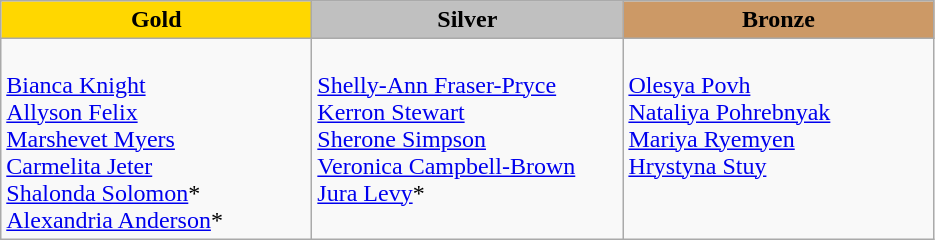<table class="wikitable" style="text-align:left">
<tr align="center">
<td width=200 bgcolor=gold><strong>Gold</strong></td>
<td width=200 bgcolor=silver><strong>Silver</strong></td>
<td width=200 bgcolor=CC9966><strong>Bronze</strong></td>
</tr>
<tr>
<td valign=top><em></em><br><a href='#'>Bianca Knight</a><br><a href='#'>Allyson Felix</a><br><a href='#'>Marshevet Myers</a><br><a href='#'>Carmelita Jeter</a><br><a href='#'>Shalonda Solomon</a>*<br><a href='#'>Alexandria Anderson</a>*</td>
<td valign=top><em></em><br><a href='#'>Shelly-Ann Fraser-Pryce</a><br><a href='#'>Kerron Stewart</a><br><a href='#'>Sherone Simpson</a><br><a href='#'>Veronica Campbell-Brown</a><br><a href='#'>Jura Levy</a>*</td>
<td valign=top><em></em><br><a href='#'>Olesya Povh</a><br><a href='#'>Nataliya Pohrebnyak</a><br><a href='#'>Mariya Ryemyen</a><br><a href='#'>Hrystyna Stuy</a></td>
</tr>
</table>
